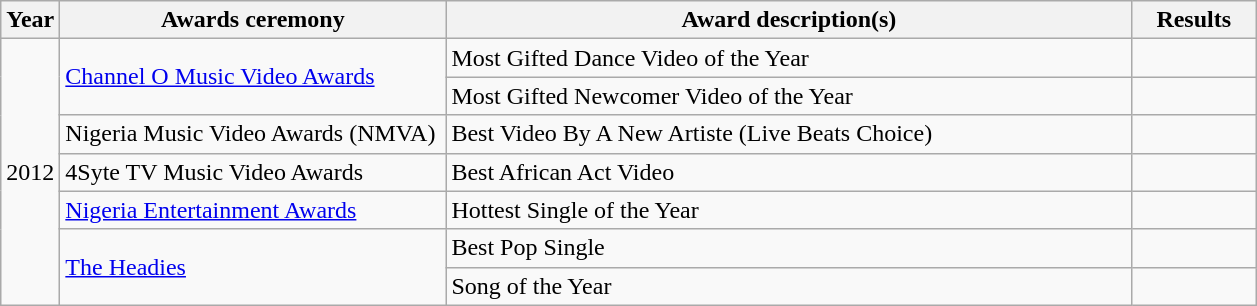<table class="wikitable">
<tr>
<th>Year</th>
<th width="250">Awards ceremony</th>
<th width="450">Award description(s)</th>
<th width="75">Results</th>
</tr>
<tr>
<td rowspan="7">2012</td>
<td rowspan="2"><a href='#'>Channel O Music Video Awards</a></td>
<td>Most Gifted Dance Video of the Year</td>
<td></td>
</tr>
<tr>
<td>Most Gifted Newcomer Video of the Year</td>
<td></td>
</tr>
<tr>
<td rowspan="1">Nigeria Music Video Awards (NMVA)</td>
<td>Best Video By A New Artiste (Live Beats Choice)</td>
<td></td>
</tr>
<tr>
<td>4Syte TV Music Video Awards</td>
<td>Best African Act Video</td>
<td></td>
</tr>
<tr>
<td><a href='#'>Nigeria Entertainment Awards</a></td>
<td>Hottest Single of the Year</td>
<td></td>
</tr>
<tr>
<td rowspan="2"><a href='#'>The Headies</a></td>
<td>Best Pop Single</td>
<td></td>
</tr>
<tr>
<td>Song of the Year</td>
<td></td>
</tr>
</table>
